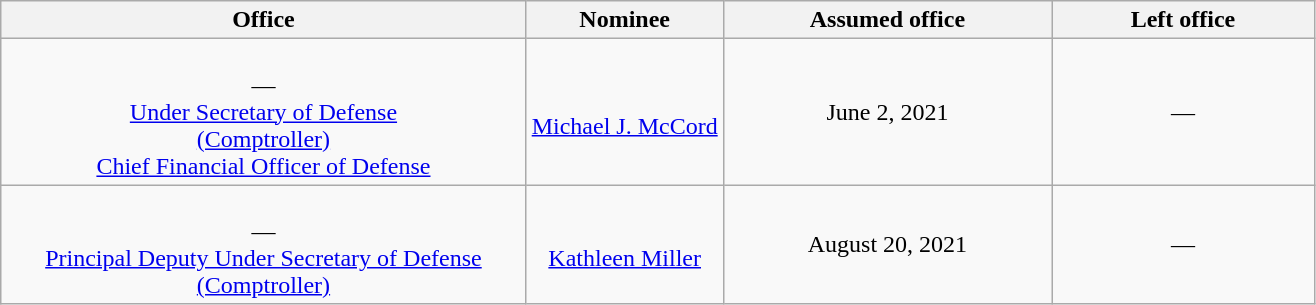<table class="wikitable sortable" style="text-align:center">
<tr>
<th style="width:40%;">Office</th>
<th style="width:15%;">Nominee</th>
<th style="width:25%;" data-sort-type="date">Assumed office</th>
<th style="width:20%;" data-sort-type="date">Left office</th>
</tr>
<tr>
<td><br>—<br><a href='#'>Under Secretary of Defense<br>(Comptroller)<br>Chief Financial Officer of Defense</a></td>
<td><br><a href='#'>Michael J. McCord</a></td>
<td data-sort-value="June 2, 2021">June 2, 2021<br></td>
<td>—</td>
</tr>
<tr>
<td><br>—<br><a href='#'>Principal Deputy Under Secretary of Defense<br>(Comptroller)</a></td>
<td><br><a href='#'>Kathleen Miller</a></td>
<td data-sort-value="August 20, 2021">August 20, 2021<br></td>
<td>—</td>
</tr>
</table>
